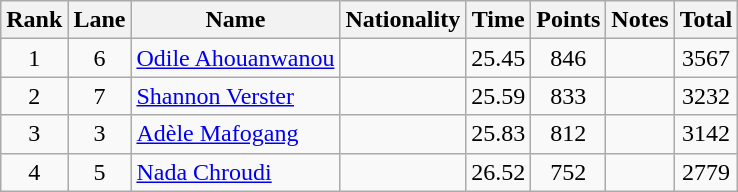<table class="wikitable sortable" style="text-align:center">
<tr>
<th>Rank</th>
<th>Lane</th>
<th>Name</th>
<th>Nationality</th>
<th>Time</th>
<th>Points</th>
<th>Notes</th>
<th>Total</th>
</tr>
<tr>
<td>1</td>
<td>6</td>
<td align="left"><a href='#'>Odile Ahouanwanou</a></td>
<td align=left></td>
<td>25.45</td>
<td>846</td>
<td></td>
<td>3567</td>
</tr>
<tr>
<td>2</td>
<td>7</td>
<td align="left"><a href='#'>Shannon Verster</a></td>
<td align=left></td>
<td>25.59</td>
<td>833</td>
<td></td>
<td>3232</td>
</tr>
<tr>
<td>3</td>
<td>3</td>
<td align="left"><a href='#'>Adèle Mafogang</a></td>
<td align=left></td>
<td>25.83</td>
<td>812</td>
<td></td>
<td>3142</td>
</tr>
<tr>
<td>4</td>
<td>5</td>
<td align="left"><a href='#'>Nada Chroudi</a></td>
<td align=left></td>
<td>26.52</td>
<td>752</td>
<td></td>
<td>2779</td>
</tr>
</table>
